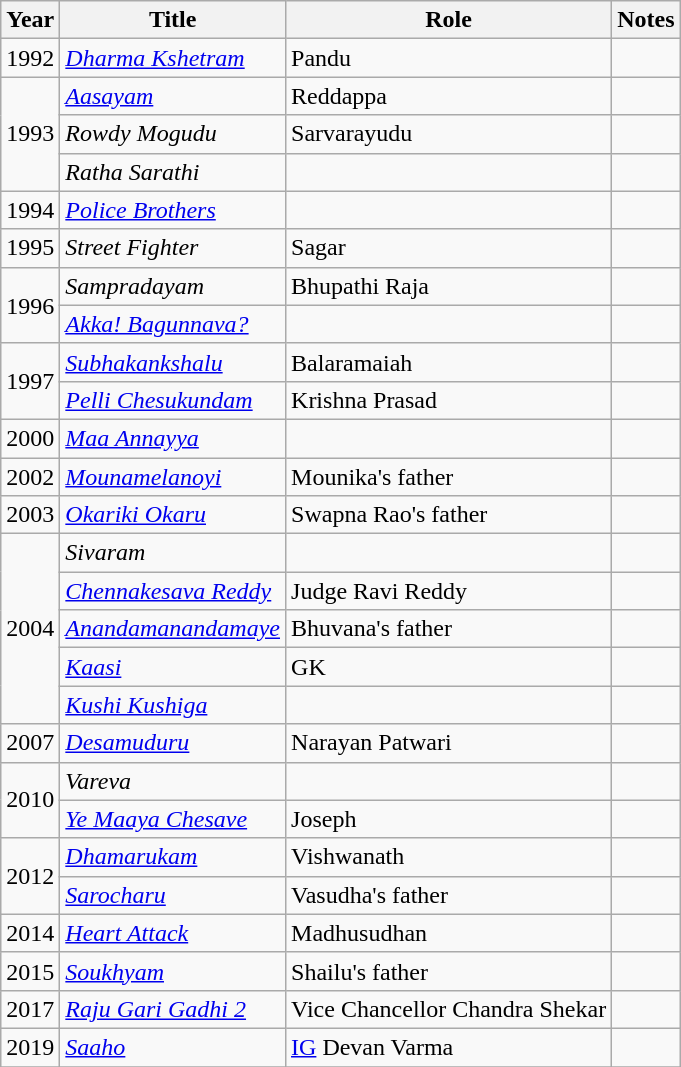<table class="wikitable sortable">
<tr>
<th>Year</th>
<th>Title</th>
<th>Role</th>
<th class="unsortable">Notes</th>
</tr>
<tr>
<td>1992</td>
<td><em><a href='#'>Dharma Kshetram</a></em></td>
<td>Pandu</td>
<td></td>
</tr>
<tr>
<td rowspan="3">1993</td>
<td><em><a href='#'>Aasayam</a></em></td>
<td>Reddappa</td>
<td></td>
</tr>
<tr>
<td><em>Rowdy Mogudu</em></td>
<td>Sarvarayudu</td>
<td></td>
</tr>
<tr>
<td><em>Ratha Sarathi</em></td>
<td></td>
<td></td>
</tr>
<tr>
<td>1994</td>
<td><em><a href='#'>Police Brothers</a></em></td>
<td></td>
<td></td>
</tr>
<tr>
<td>1995</td>
<td><em>Street Fighter</em></td>
<td>Sagar</td>
<td></td>
</tr>
<tr>
<td rowspan=2>1996</td>
<td><em>Sampradayam</em></td>
<td>Bhupathi Raja</td>
<td></td>
</tr>
<tr>
<td><em><a href='#'>Akka! Bagunnava?</a></em></td>
<td></td>
<td></td>
</tr>
<tr>
<td rowspan=2>1997</td>
<td><em><a href='#'>Subhakankshalu</a></em></td>
<td>Balaramaiah</td>
<td></td>
</tr>
<tr>
<td><em><a href='#'>Pelli Chesukundam</a></em></td>
<td>Krishna Prasad</td>
<td></td>
</tr>
<tr>
<td>2000</td>
<td><em><a href='#'>Maa Annayya</a></em></td>
<td></td>
<td></td>
</tr>
<tr>
<td>2002</td>
<td><em><a href='#'>Mounamelanoyi</a></em></td>
<td>Mounika's father</td>
<td></td>
</tr>
<tr>
<td>2003</td>
<td><em><a href='#'>Okariki Okaru</a></em></td>
<td>Swapna Rao's father</td>
<td></td>
</tr>
<tr>
<td rowspan=5>2004</td>
<td><em>Sivaram</em></td>
<td></td>
<td></td>
</tr>
<tr>
<td><em><a href='#'>Chennakesava Reddy</a></em></td>
<td>Judge Ravi Reddy</td>
<td></td>
</tr>
<tr>
<td><em><a href='#'>Anandamanandamaye</a></em></td>
<td>Bhuvana's father</td>
<td></td>
</tr>
<tr>
<td><em><a href='#'>Kaasi</a></em></td>
<td>GK</td>
<td></td>
</tr>
<tr>
<td><em><a href='#'>Kushi Kushiga</a></em></td>
<td></td>
<td></td>
</tr>
<tr>
<td>2007</td>
<td><em><a href='#'>Desamuduru</a></em></td>
<td>Narayan Patwari</td>
<td></td>
</tr>
<tr>
<td rowspan=2>2010</td>
<td><em>Vareva</em></td>
<td></td>
<td></td>
</tr>
<tr>
<td><em><a href='#'>Ye Maaya Chesave</a></em></td>
<td>Joseph</td>
<td></td>
</tr>
<tr>
<td rowspan=2>2012</td>
<td><em><a href='#'>Dhamarukam</a></em></td>
<td>Vishwanath</td>
<td></td>
</tr>
<tr>
<td><em><a href='#'>Sarocharu</a></em></td>
<td>Vasudha's father</td>
<td></td>
</tr>
<tr>
<td>2014</td>
<td><em><a href='#'>Heart Attack</a></em></td>
<td>Madhusudhan</td>
<td></td>
</tr>
<tr>
<td>2015</td>
<td><em><a href='#'>Soukhyam</a></em></td>
<td>Shailu's father</td>
<td></td>
</tr>
<tr>
<td>2017</td>
<td><em><a href='#'>Raju Gari Gadhi 2</a></em></td>
<td>Vice Chancellor Chandra Shekar</td>
<td></td>
</tr>
<tr>
<td>2019</td>
<td><em><a href='#'>Saaho</a></em></td>
<td><a href='#'>IG</a> Devan Varma</td>
<td></td>
</tr>
<tr>
</tr>
</table>
